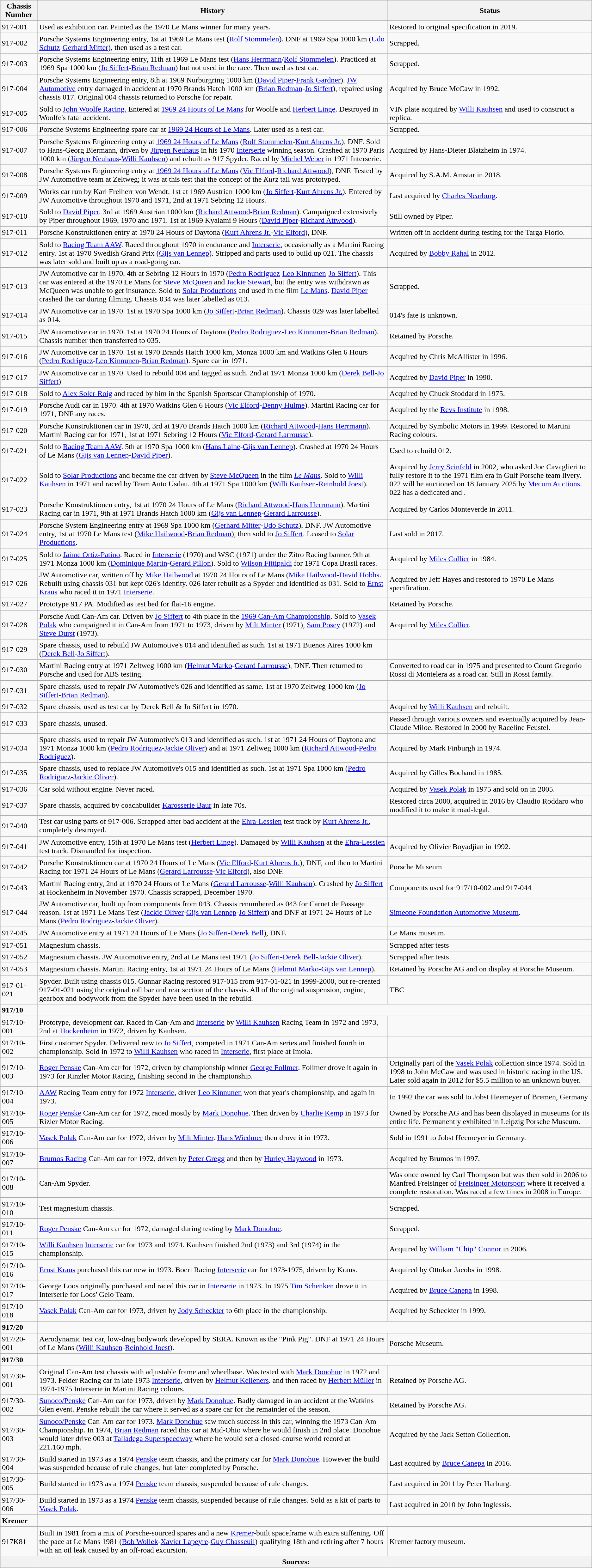<table class="wikitable mw-collapsible mw-collapsed">
<tr>
<th>Chassis Number</th>
<th>History</th>
<th>Status</th>
</tr>
<tr>
<td>917-001</td>
<td>Used as exhibition car. Painted as the 1970 Le Mans winner for many years.</td>
<td>Restored to original specification in 2019.</td>
</tr>
<tr>
<td>917-002</td>
<td>Porsche Systems Engineering entry, 1st at 1969 Le Mans test (<a href='#'>Rolf Stommelen</a>). DNF at 1969 Spa 1000 km (<a href='#'>Udo Schutz</a>-<a href='#'>Gerhard Mitter</a>), then used as a test car.</td>
<td>Scrapped.</td>
</tr>
<tr>
<td>917-003</td>
<td>Porsche Systems Engineering entry, 11th at 1969 Le Mans test (<a href='#'>Hans Herrmann</a>/<a href='#'>Rolf Stommelen</a>). Practiced at 1969 Spa 1000 km (<a href='#'>Jo Siffert</a>-<a href='#'>Brian Redman</a>) but not used in the race. Then used as test car.</td>
<td>Scrapped.</td>
</tr>
<tr>
<td>917-004</td>
<td>Porsche Systems Engineering entry, 8th at 1969 Nurburgring 1000 km (<a href='#'>David Piper</a>-<a href='#'>Frank Gardner</a>). <a href='#'>JW Automotive</a> entry damaged in accident at 1970 Brands Hatch 1000 km (<a href='#'>Brian Redman</a>-<a href='#'>Jo Siffert</a>), repaired using chassis 017. Original 004 chassis returned to Porsche for repair.</td>
<td>Acquired by Bruce McCaw in 1992.</td>
</tr>
<tr>
<td>917-005</td>
<td>Sold to <a href='#'>John Woolfe Racing.</a> Entered at <a href='#'>1969 24 Hours of Le Mans</a> for Woolfe and <a href='#'>Herbert Linge</a>. Destroyed in Woolfe's fatal accident.</td>
<td>VIN plate acquired by <a href='#'>Willi Kauhsen</a> and used to construct a replica.</td>
</tr>
<tr>
<td>917-006</td>
<td>Porsche Systems Engineering spare car at <a href='#'>1969 24 Hours of Le Mans</a>. Later used as a test car.</td>
<td>Scrapped.</td>
</tr>
<tr>
<td>917-007</td>
<td>Porsche Systems Engineering entry at <a href='#'>1969 24 Hours of Le Mans</a> (<a href='#'>Rolf Stommelen</a>-<a href='#'>Kurt Ahrens Jr.</a>), DNF. Sold to Hans-Georg Biermann, driven by <a href='#'>Jürgen Neuhaus</a> in his 1970 <a href='#'>Interserie</a> winning season. Crashed at 1970 Paris 1000 km (<a href='#'>Jürgen Neuhaus</a>-<a href='#'>Willi Kauhsen</a>) and rebuilt as 917 Spyder. Raced by <a href='#'>Michel Weber</a> in 1971 Interserie.</td>
<td>Acquired by Hans-Dieter Blatzheim in 1974.</td>
</tr>
<tr>
<td>917-008</td>
<td>Porsche Systems Engineering entry at <a href='#'>1969 24 Hours of Le Mans</a> (<a href='#'>Vic Elford</a>-<a href='#'>Richard Attwood</a>), DNF. Tested by JW Automotive team at Zeltweg; it was at this test that the concept of the <em>Kurz</em> tail was prototyped.</td>
<td>Acquired by S.A.M. Amstar in 2018.</td>
</tr>
<tr>
<td>917-009</td>
<td>Works car run by Karl Freiherr von Wendt. 1st at 1969 Austrian 1000 km (<a href='#'>Jo Siffert</a>-<a href='#'>Kurt Ahrens Jr.</a>). Entered by JW Automotive throughout 1970 and 1971, 2nd at 1971 Sebring 12 Hours.</td>
<td>Last acquired by <a href='#'>Charles Nearburg</a>.</td>
</tr>
<tr>
<td>917-010</td>
<td>Sold to <a href='#'>David Piper</a>. 3rd at 1969 Austrian 1000 km (<a href='#'>Richard Attwood</a>-<a href='#'>Brian Redman</a>). Campaigned extensively by Piper throughout 1969, 1970 and 1971. 1st at 1969 Kyalami 9 Hours (<a href='#'>David Piper</a>-<a href='#'>Richard Attwood</a>).</td>
<td>Still owned by Piper.</td>
</tr>
<tr>
<td>917-011</td>
<td>Porsche Konstruktionen entry at 1970 24 Hours of Daytona (<a href='#'>Kurt Ahrens Jr.</a>-<a href='#'>Vic Elford</a>), DNF.</td>
<td>Written off in accident during testing for the Targa Florio.</td>
</tr>
<tr>
<td>917-012</td>
<td>Sold to <a href='#'>Racing Team AAW</a>. Raced throughout 1970 in endurance and <a href='#'>Interserie</a>, occasionally as a Martini Racing entry. 1st at 1970 Swedish Grand Prix (<a href='#'>Gijs van Lennep</a>). Stripped and parts used to build up 021. The chassis was later sold and built up as a road-going car.</td>
<td>Acquired by <a href='#'>Bobby Rahal</a> in 2012.</td>
</tr>
<tr>
<td>917-013</td>
<td>JW Automotive car in 1970. 4th at Sebring 12 Hours in 1970 (<a href='#'>Pedro Rodriguez</a>-<a href='#'>Leo Kinnunen</a>-<a href='#'>Jo Siffert</a>). This car was entered at the 1970 Le Mans for <a href='#'>Steve McQueen</a> and <a href='#'>Jackie Stewart</a>, but the entry was withdrawn as McQueen was unable to get insurance. Sold to <a href='#'>Solar Productions</a> and used in the film <a href='#'>Le Mans</a>. <a href='#'>David Piper</a> crashed the car during filming. Chassis 034 was later labelled as 013.</td>
<td>Scrapped.</td>
</tr>
<tr>
<td>917-014</td>
<td>JW Automotive car in 1970. 1st at 1970 Spa 1000 km (<a href='#'>Jo Siffert</a>-<a href='#'>Brian Redman</a>). Chassis 029 was later labelled as 014.</td>
<td>014's fate is unknown.</td>
</tr>
<tr>
<td>917-015</td>
<td>JW Automotive car in 1970. 1st at 1970 24 Hours of Daytona (<a href='#'>Pedro Rodriguez</a>-<a href='#'>Leo Kinnunen</a>-<a href='#'>Brian Redman</a>). Chassis number then transferred to 035.</td>
<td>Retained by Porsche.</td>
</tr>
<tr>
<td>917-016</td>
<td>JW Automotive car in 1970. 1st at 1970 Brands Hatch 1000 km, Monza 1000 km and Watkins Glen 6 Hours (<a href='#'>Pedro Rodriguez</a>-<a href='#'>Leo Kinnunen</a>-<a href='#'>Brian Redman</a>). Spare car in 1971.</td>
<td>Acquired by Chris McAllister in 1996.</td>
</tr>
<tr>
<td>917-017</td>
<td>JW Automotive car in 1970. Used to rebuild 004 and tagged as such. 2nd at 1971 Monza 1000 km (<a href='#'>Derek Bell</a>-<a href='#'>Jo Siffert</a>)</td>
<td>Acquired by <a href='#'>David Piper</a> in 1990.</td>
</tr>
<tr>
<td>917-018</td>
<td>Sold to <a href='#'>Alex Soler-Roig</a> and raced by him in the Spanish Sportscar Championship of 1970.</td>
<td>Acquired by Chuck Stoddard in 1975.</td>
</tr>
<tr>
<td>917-019</td>
<td>Porsche Audi car in 1970. 4th at 1970 Watkins Glen 6 Hours (<a href='#'>Vic Elford</a>-<a href='#'>Denny Hulme</a>). Martini Racing car for 1971, DNF any races.</td>
<td>Acquired by the <a href='#'>Revs Institute</a> in 1998.</td>
</tr>
<tr>
<td>917-020</td>
<td>Porsche Konstruktionen car in 1970, 3rd at 1970 Brands Hatch 1000 km (<a href='#'>Richard Attwood</a>-<a href='#'>Hans Herrmann</a>). Martini Racing car for 1971, 1st at 1971 Sebring 12 Hours (<a href='#'>Vic Elford</a>-<a href='#'>Gerard Larrousse</a>).</td>
<td>Acquired by Symbolic Motors in 1999. Restored to Martini Racing colours.</td>
</tr>
<tr>
<td>917-021</td>
<td>Sold to <a href='#'>Racing Team AAW</a>. 5th at 1970 Spa 1000 km (<a href='#'>Hans Laine</a>-<a href='#'>Gijs van Lennep</a>). Crashed at 1970 24 Hours of Le Mans (<a href='#'>Gijs van Lennep</a>-<a href='#'>David Piper</a>).</td>
<td>Used to rebuild 012.</td>
</tr>
<tr>
<td>917-022</td>
<td>Sold to <a href='#'>Solar Productions</a> and became the car driven by <a href='#'>Steve McQueen</a> in the film <em><a href='#'>Le Mans</a></em>. Sold to <a href='#'>Willi Kauhsen</a> in 1971 and raced by Team Auto Usdau. 4th at 1971 Spa 1000 km (<a href='#'>Willi Kauhsen</a>-<a href='#'>Reinhold Joest</a>).</td>
<td>Acquired by <a href='#'>Jerry Seinfeld</a> in 2002, who asked Joe Cavaglieri to fully restore it to the 1971 film era in Gulf Porsche team livery.  022 will be auctioned on 18 January 2025 by <a href='#'>Mecum Auctions</a>. 022 has a dedicated  and .</td>
</tr>
<tr>
<td>917-023</td>
<td>Porsche Konstruktionen entry, 1st at 1970 24 Hours of Le Mans (<a href='#'>Richard Attwood</a>-<a href='#'>Hans Herrmann</a>). Martini Racing car in 1971, 9th at 1971 Brands Hatch 1000 km (<a href='#'>Gijs van Lennep</a>-<a href='#'>Gerard Larrousse</a>).</td>
<td>Acquired by Carlos Monteverde in 2011.</td>
</tr>
<tr>
<td>917-024</td>
<td>Porsche System Engineering entry at 1969 Spa 1000 km (<a href='#'>Gerhard Mitter</a>-<a href='#'>Udo Schutz</a>), DNF. JW Automotive entry, 1st at 1970 Le Mans test (<a href='#'>Mike Hailwood</a>-<a href='#'>Brian Redman</a>), then sold to <a href='#'>Jo Siffert</a>. Leased to <a href='#'>Solar Productions</a>.</td>
<td>Last sold in 2017.</td>
</tr>
<tr>
<td>917-025</td>
<td>Sold to <a href='#'>Jaime Ortiz-Patino</a>. Raced in <a href='#'>Interserie</a> (1970) and WSC (1971) under the Zitro Racing banner. 9th at 1971 Monza 1000 km (<a href='#'>Dominique Martin</a>-<a href='#'>Gerard Pillon</a>). Sold to <a href='#'>Wilson Fittipaldi</a> for 1971 Copa Brasil races.</td>
<td>Acquired by <a href='#'>Miles Collier</a> in 1984.</td>
</tr>
<tr>
<td>917-026</td>
<td>JW Automotive car, written off by <a href='#'>Mike Hailwood</a> at 1970 24 Hours of Le Mans (<a href='#'>Mike Hailwood</a>-<a href='#'>David Hobbs</a>. Rebuilt using chassis 031 but kept 026's identity. 026 later rebuilt as a Spyder and identified as 031. Sold to <a href='#'>Ernst Kraus</a> who raced it in 1971 <a href='#'>Interserie</a>.</td>
<td>Acquired by Jeff Hayes and restored to 1970 Le Mans specification.</td>
</tr>
<tr>
<td>917-027</td>
<td>Prototype 917 PA. Modified as test bed for flat-16 engine.</td>
<td>Retained by Porsche.</td>
</tr>
<tr>
<td>917-028</td>
<td>Porsche Audi Can-Am car. Driven by <a href='#'>Jo Siffert</a> to 4th place in the <a href='#'>1969 Can-Am Championship</a>. Sold to <a href='#'>Vasek Polak</a> who campaigned it in Can-Am from 1971 to 1973, driven by <a href='#'>Milt Minter</a> (1971), <a href='#'>Sam Posey</a> (1972) and <a href='#'>Steve Durst</a> (1973).</td>
<td>Acquired by <a href='#'>Miles Collier</a>.</td>
</tr>
<tr>
<td>917-029</td>
<td>Spare chassis, used to rebuild JW Automotive's 014 and identified as such. 1st at 1971 Buenos Aires 1000 km (<a href='#'>Derek Bell</a>-<a href='#'>Jo Siffert</a>).</td>
</tr>
<tr>
<td>917-030</td>
<td>Martini Racing entry at 1971 Zeltweg 1000 km (<a href='#'>Helmut Marko</a>-<a href='#'>Gerard Larrousse</a>), DNF. Then returned to Porsche and used for ABS testing.</td>
<td>Converted to road car in 1975 and presented to Count Gregorio Rossi di Montelera as a road car. Still in Rossi family.</td>
</tr>
<tr>
<td>917-031</td>
<td>Spare chassis, used to repair JW Automotive's 026 and identified as same. 1st at 1970 Zeltweg 1000 km (<a href='#'>Jo Siffert</a>-<a href='#'>Brian Redman</a>).</td>
</tr>
<tr>
<td>917-032</td>
<td>Spare chassis, used as test car by Derek Bell & Jo Siffert in 1970.</td>
<td>Acquired by <a href='#'>Willi Kauhsen</a> and rebuilt.</td>
</tr>
<tr>
<td>917-033</td>
<td>Spare chassis, unused.</td>
<td>Passed through various owners and eventually acquired by Jean-Claude Miloe. Restored in 2000 by Raceline Feustel.</td>
</tr>
<tr>
<td>917-034</td>
<td>Spare chassis, used to repair JW Automotive's 013 and identified as such. 1st at 1971 24 Hours of Daytona and 1971 Monza 1000 km (<a href='#'>Pedro Rodriguez</a>-<a href='#'>Jackie Oliver</a>) and at 1971 Zeltweg 1000 km (<a href='#'>Richard Attwood</a>-<a href='#'>Pedro Rodriguez</a>).</td>
<td>Acquired by Mark Finburgh in 1974.</td>
</tr>
<tr>
<td>917-035</td>
<td>Spare chassis, used to replace JW Automotive's 015 and identified as such. 1st at 1971 Spa 1000 km (<a href='#'>Pedro Rodriguez</a>-<a href='#'>Jackie Oliver</a>).</td>
<td>Acquired by Gilles Bochand in 1985.</td>
</tr>
<tr>
<td>917-036</td>
<td>Car sold without engine. Never raced.</td>
<td>Acquired by <a href='#'>Vasek Polak</a> in 1975 and sold on in 2005.</td>
</tr>
<tr>
<td>917-037</td>
<td>Spare chassis, acquired by coachbuilder <a href='#'>Karosserie Baur</a> in late 70s.</td>
<td>Restored circa 2000, acquired in 2016 by Claudio Roddaro who modified it to make it road-legal.</td>
</tr>
<tr>
<td>917-040</td>
<td>Test car using parts of 917-006. Scrapped after bad accident at the <a href='#'>Ehra-Lessien</a> test track by <a href='#'>Kurt Ahrens Jr.</a>, completely destroyed.</td>
</tr>
<tr>
<td>917-041</td>
<td>JW Automotive entry, 15th at 1970 Le Mans test (<a href='#'>Herbert Linge</a>). Damaged by <a href='#'>Willi Kauhsen</a> at the <a href='#'>Ehra-Lessien</a> test track. Dismantled for inspection.</td>
<td>Acquired by Olivier Boyadjian in 1992.</td>
</tr>
<tr>
<td>917-042</td>
<td>Porsche Konstruktionen car at 1970 24 Hours of Le Mans (<a href='#'>Vic Elford</a>-<a href='#'>Kurt Ahrens Jr.</a>), DNF, and then to Martini Racing for 1971 24 Hours of Le Mans (<a href='#'>Gerard Larrousse</a>-<a href='#'>Vic Elford</a>), also DNF.</td>
<td>Porsche Museum</td>
</tr>
<tr>
<td>917-043</td>
<td>Martini Racing entry, 2nd at 1970 24 Hours of Le Mans (<a href='#'>Gerard Larrousse</a>-<a href='#'>Willi Kauhsen</a>). Crashed by <a href='#'>Jo Siffert</a> at Hockenheim in November 1970. Chassis scrapped, December 1970.</td>
<td>Components used for 917/10-002 and 917-044</td>
</tr>
<tr>
<td>917-044</td>
<td>JW Automotive car, built up from components from 043. Chassis renumbered as 043 for Carnet de Passage reason. 1st at 1971 Le Mans Test (<a href='#'>Jackie Oliver</a>-<a href='#'>Gijs van Lennep</a>-<a href='#'>Jo Siffert</a>) and DNF at 1971 24 Hours of Le Mans (<a href='#'>Pedro Rodriguez</a>-<a href='#'>Jackie Oliver</a>).</td>
<td><a href='#'>Simeone Foundation Automotive Museum</a>.</td>
</tr>
<tr>
<td>917-045</td>
<td>JW Automotive entry at 1971 24 Hours of Le Mans (<a href='#'>Jo Siffert</a>-<a href='#'>Derek Bell</a>), DNF.</td>
<td>Le Mans museum.</td>
</tr>
<tr>
<td>917-051</td>
<td>Magnesium chassis.</td>
<td>Scrapped after tests</td>
</tr>
<tr>
<td>917-052</td>
<td>Magnesium chassis. JW Automotive entry, 2nd at Le Mans test 1971 (<a href='#'>Jo Siffert</a>-<a href='#'>Derek Bell</a>-<a href='#'>Jackie Oliver</a>).</td>
<td>Scrapped after tests</td>
</tr>
<tr>
<td>917-053</td>
<td>Magnesium chassis. Martini Racing entry, 1st at 1971 24 Hours of Le Mans (<a href='#'>Helmut Marko</a>-<a href='#'>Gijs van Lennep</a>).</td>
<td>Retained by Porsche AG and on display at Porsche Museum.</td>
</tr>
<tr>
<td>917-01-021</td>
<td>Spyder. Built using chassis 015. Gunnar Racing restored 917-015 from 917-01-021 in 1999-2000, but re-created 917-01-021 using the original roll bar and rear section of the chassis. All of the original suspension, engine, gearbox and bodywork from the Spyder have been used in the rebuild.</td>
<td>TBC</td>
</tr>
<tr>
<td><strong>917/10</strong></td>
</tr>
<tr>
<td>917/10-001</td>
<td>Prototype, development car. Raced in Can-Am and <a href='#'>Interserie</a> by <a href='#'>Willi Kauhsen</a> Racing Team in 1972 and 1973, 2nd at <a href='#'>Hockenheim</a> in 1972, driven by Kauhsen.</td>
<td></td>
</tr>
<tr>
<td>917/10-002</td>
<td>First customer Spyder. Delivered new to <a href='#'>Jo Siffert</a>, competed in 1971 Can-Am series and finished fourth in championship. Sold in 1972 to <a href='#'>Willi Kauhsen</a> who raced in <a href='#'>Interserie</a>, first place at Imola.</td>
<td></td>
</tr>
<tr>
<td>917/10-003</td>
<td><a href='#'>Roger Penske</a> Can-Am car for 1972, driven by championship winner <a href='#'>George Follmer</a>. Follmer drove it again in 1973 for Rinzler Motor Racing, finishing second in the championship.</td>
<td>Originally part of the <a href='#'>Vasek Polak</a> collection since 1974. Sold in 1998 to John McCaw and was used in historic racing in the US. Later sold again in 2012 for $5.5 million to an unknown buyer.</td>
</tr>
<tr>
<td>917/10-004</td>
<td><a href='#'>AAW</a> Racing Team entry for 1972 <a href='#'>Interserie</a>, driver <a href='#'>Leo Kinnunen</a> won that year's championship, and again in 1973.</td>
<td>In 1992 the car was sold to Jobst Heemeyer of Bremen, Germany</td>
</tr>
<tr>
<td>917/10-005</td>
<td><a href='#'>Roger Penske</a> Can-Am car for 1972, raced mostly by <a href='#'>Mark Donohue</a>. Then driven by <a href='#'>Charlie Kemp</a> in 1973 for Rizler Motor Racing.</td>
<td>Owned by Porsche AG and has been displayed in museums for its entire life. Permanently exhibited in Leipzig Porsche Museum.</td>
</tr>
<tr>
<td>917/10-006</td>
<td><a href='#'>Vasek Polak</a> Can-Am car for 1972, driven by <a href='#'>Milt Minter</a>. <a href='#'>Hans Wiedmer</a> then drove it in 1973.</td>
<td>Sold in 1991 to Jobst Heemeyer in Germany.</td>
</tr>
<tr>
<td>917/10-007</td>
<td><a href='#'>Brumos Racing</a> Can-Am car for 1972, driven by <a href='#'>Peter Gregg</a> and then by <a href='#'>Hurley Haywood</a> in 1973.</td>
<td>Acquired by Brumos in 1997.</td>
</tr>
<tr>
<td>917/10-008</td>
<td>Can-Am Spyder.</td>
<td>Was once owned by Carl Thompson but was then sold in 2006 to Manfred Freisinger of <a href='#'>Freisinger Motorsport</a> where it received a complete restoration. Was raced a few times in 2008 in Europe.</td>
</tr>
<tr>
<td>917/10-010</td>
<td>Test magnesium chassis.</td>
<td>Scrapped.</td>
</tr>
<tr>
<td>917/10-011</td>
<td><a href='#'>Roger Penske</a> Can-Am car for 1972, damaged during testing by <a href='#'>Mark Donohue</a>.</td>
<td>Scrapped.</td>
</tr>
<tr>
<td>917/10-015</td>
<td><a href='#'>Willi Kauhsen</a> <a href='#'>Interserie</a> car for 1973 and 1974. Kauhsen finished 2nd (1973) and 3rd (1974) in the championship.</td>
<td>Acquired by <a href='#'>William "Chip" Connor</a> in 2006.</td>
</tr>
<tr>
<td>917/10-016</td>
<td><a href='#'>Ernst Kraus</a> purchased this car new in 1973. Boeri Racing <a href='#'>Interserie</a> car for 1973-1975, driven by Kraus.</td>
<td>Acquired by Ottokar Jacobs in 1998.</td>
</tr>
<tr>
<td>917/10-017</td>
<td>George Loos originally purchased and raced this car in <a href='#'>Interserie</a> in 1973. In 1975 <a href='#'>Tim Schenken</a> drove it in Interserie for Loos' Gelo Team.</td>
<td>Acquired by <a href='#'>Bruce Canepa</a> in 1998.</td>
</tr>
<tr>
<td>917/10-018</td>
<td><a href='#'>Vasek Polak</a> Can-Am car for 1973, driven by <a href='#'>Jody Scheckter</a> to 6th place in the championship.</td>
<td>Acquired by Scheckter in 1999.</td>
</tr>
<tr>
<td><strong>917/20</strong></td>
</tr>
<tr>
<td>917/20-001</td>
<td>Aerodynamic test car, low-drag bodywork developed by SERA. Known as the "Pink Pig". DNF at 1971 24 Hours of Le Mans (<a href='#'>Willi Kauhsen</a>-<a href='#'>Reinhold Joest</a>).</td>
<td>Porsche Museum.</td>
</tr>
<tr>
<td><strong>917/30</strong></td>
</tr>
<tr>
<td>917/30-001</td>
<td>Original Can-Am test chassis with adjustable frame and wheelbase. Was tested with <a href='#'>Mark Donohue</a> in 1972 and 1973. Felder Racing car in late 1973 <a href='#'>Interserie</a>, driven by <a href='#'>Helmut Kelleners</a>. and then raced by <a href='#'>Herbert Müller</a> in 1974-1975 Interserie in Martini Racing colours.</td>
<td>Retained by Porsche AG.</td>
</tr>
<tr>
<td>917/30-002</td>
<td><a href='#'>Sunoco/Penske</a> Can-Am car for 1973, driven by <a href='#'>Mark Donohue</a>. Badly damaged in an accident at the Watkins Glen event. Penske rebuilt the car where it served as a spare car for the remainder of the season.</td>
<td>Retained by Porsche AG.</td>
</tr>
<tr>
<td>917/30-003</td>
<td><a href='#'>Sunoco/Penske</a> Can-Am car for 1973. <a href='#'>Mark Donohue</a> saw much success in this car, winning the 1973 Can-Am Championship. In 1974, <a href='#'>Brian Redman</a> raced this car at Mid-Ohio where he would finish in 2nd place. Donohue would later drive 003 at <a href='#'>Talladega Superspeedway</a> where he would set a closed-course world record at 221.160 mph.</td>
<td>Acquired by the Jack Setton Collection.</td>
</tr>
<tr>
<td>917/30-004</td>
<td>Build started in 1973 as a 1974 <a href='#'>Penske</a> team chassis, and the primary car for <a href='#'>Mark Donohue</a>. However the build was suspended because of rule changes, but later completed by Porsche.</td>
<td>Last acquired by <a href='#'>Bruce Canepa</a> in 2016.</td>
</tr>
<tr>
<td>917/30-005</td>
<td>Build started in 1973 as a 1974 <a href='#'>Penske</a> team chassis, suspended because of rule changes.</td>
<td>Last acquired in 2011 by Peter Harburg.</td>
</tr>
<tr>
<td>917/30-006</td>
<td>Build started in 1973 as a 1974 <a href='#'>Penske</a> team chassis, suspended because of rule changes. Sold as a kit of parts to <a href='#'>Vasek Polak</a>.</td>
<td>Last acquired in 2010 by John Inglessis.</td>
</tr>
<tr>
<td><strong>Kremer</strong></td>
</tr>
<tr>
<td>917K81</td>
<td>Built in 1981 from a mix of Porsche-sourced spares and a new <a href='#'>Kremer</a>-built spaceframe with extra stiffening. Off the pace at Le Mans 1981 (<a href='#'>Bob Wollek</a>-<a href='#'>Xavier Lapeyre</a>-<a href='#'>Guy Chasseuil</a>) qualifying 18th and retiring after 7 hours with an oil leak caused by an off-road excursion.</td>
<td>Kremer factory museum.</td>
</tr>
<tr>
<th colspan=3>Sources:</th>
</tr>
</table>
